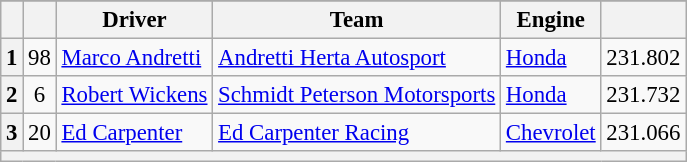<table class="wikitable" style="font-size:95%;">
<tr>
</tr>
<tr>
<th></th>
<th></th>
<th>Driver</th>
<th>Team</th>
<th>Engine</th>
<th></th>
</tr>
<tr>
<th>1</th>
<td style="text-align:center;">98</td>
<td align="left"> <a href='#'>Marco Andretti</a></td>
<td><a href='#'>Andretti Herta Autosport</a></td>
<td><a href='#'>Honda</a></td>
<td>231.802</td>
</tr>
<tr>
<th>2</th>
<td style="text-align:center;">6</td>
<td align="left"> <a href='#'>Robert Wickens</a></td>
<td><a href='#'>Schmidt Peterson Motorsports</a></td>
<td><a href='#'>Honda</a></td>
<td>231.732</td>
</tr>
<tr>
<th>3</th>
<td style="text-align:center;">20</td>
<td align="left"> <a href='#'>Ed Carpenter</a></td>
<td><a href='#'>Ed Carpenter Racing</a></td>
<td><a href='#'>Chevrolet</a></td>
<td>231.066</td>
</tr>
<tr>
<th colspan=6></th>
</tr>
</table>
